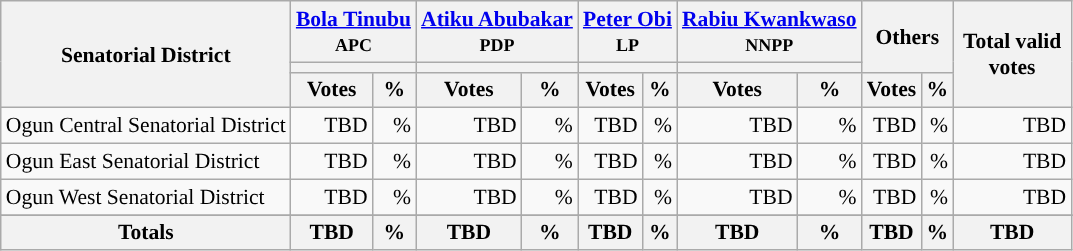<table class="wikitable sortable" style="text-align:right; font-size:90%">
<tr>
<th rowspan="3" style="max-width:7.5em;">Senatorial District</th>
<th colspan="2"><a href='#'>Bola Tinubu</a><br><small>APC</small></th>
<th colspan="2"><a href='#'>Atiku Abubakar</a><br><small>PDP</small></th>
<th colspan="2"><a href='#'>Peter Obi</a><br><small>LP</small></th>
<th colspan="2"><a href='#'>Rabiu Kwankwaso</a><br><small>NNPP</small></th>
<th colspan="2" rowspan="2">Others</th>
<th rowspan="3" style="max-width:5em;">Total valid votes</th>
</tr>
<tr>
<th colspan=2 style="background-color:"></th>
<th colspan=2 style="background-color:"></th>
<th colspan=2 style="background-color:"></th>
<th colspan=2 style="background-color:"></th>
</tr>
<tr>
<th>Votes</th>
<th>%</th>
<th>Votes</th>
<th>%</th>
<th>Votes</th>
<th>%</th>
<th>Votes</th>
<th>%</th>
<th>Votes</th>
<th>%</th>
</tr>
<tr style="background-color:#">
<td style="text-align:left;">Ogun Central Senatorial District</td>
<td>TBD</td>
<td>%</td>
<td>TBD</td>
<td>%</td>
<td>TBD</td>
<td>%</td>
<td>TBD</td>
<td>%</td>
<td>TBD</td>
<td>%</td>
<td>TBD</td>
</tr>
<tr style="background-color:#">
<td style="text-align:left;">Ogun East Senatorial District</td>
<td>TBD</td>
<td>%</td>
<td>TBD</td>
<td>%</td>
<td>TBD</td>
<td>%</td>
<td>TBD</td>
<td>%</td>
<td>TBD</td>
<td>%</td>
<td>TBD</td>
</tr>
<tr style="background-color:#">
<td style="text-align:left;">Ogun West Senatorial District</td>
<td>TBD</td>
<td>%</td>
<td>TBD</td>
<td>%</td>
<td>TBD</td>
<td>%</td>
<td>TBD</td>
<td>%</td>
<td>TBD</td>
<td>%</td>
<td>TBD</td>
</tr>
<tr>
</tr>
<tr>
<th>Totals</th>
<th>TBD</th>
<th>%</th>
<th>TBD</th>
<th>%</th>
<th>TBD</th>
<th>%</th>
<th>TBD</th>
<th>%</th>
<th>TBD</th>
<th>%</th>
<th>TBD</th>
</tr>
</table>
